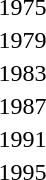<table>
<tr>
<td>1975</td>
<td></td>
<td></td>
<td></td>
</tr>
<tr>
<td>1979</td>
<td></td>
<td></td>
<td></td>
</tr>
<tr>
<td>1983</td>
<td></td>
<td></td>
<td></td>
</tr>
<tr>
<td>1987</td>
<td></td>
<td></td>
<td></td>
</tr>
<tr>
<td>1991</td>
<td></td>
<td></td>
<td></td>
</tr>
<tr>
<td>1995</td>
<td></td>
<td></td>
<td></td>
</tr>
</table>
